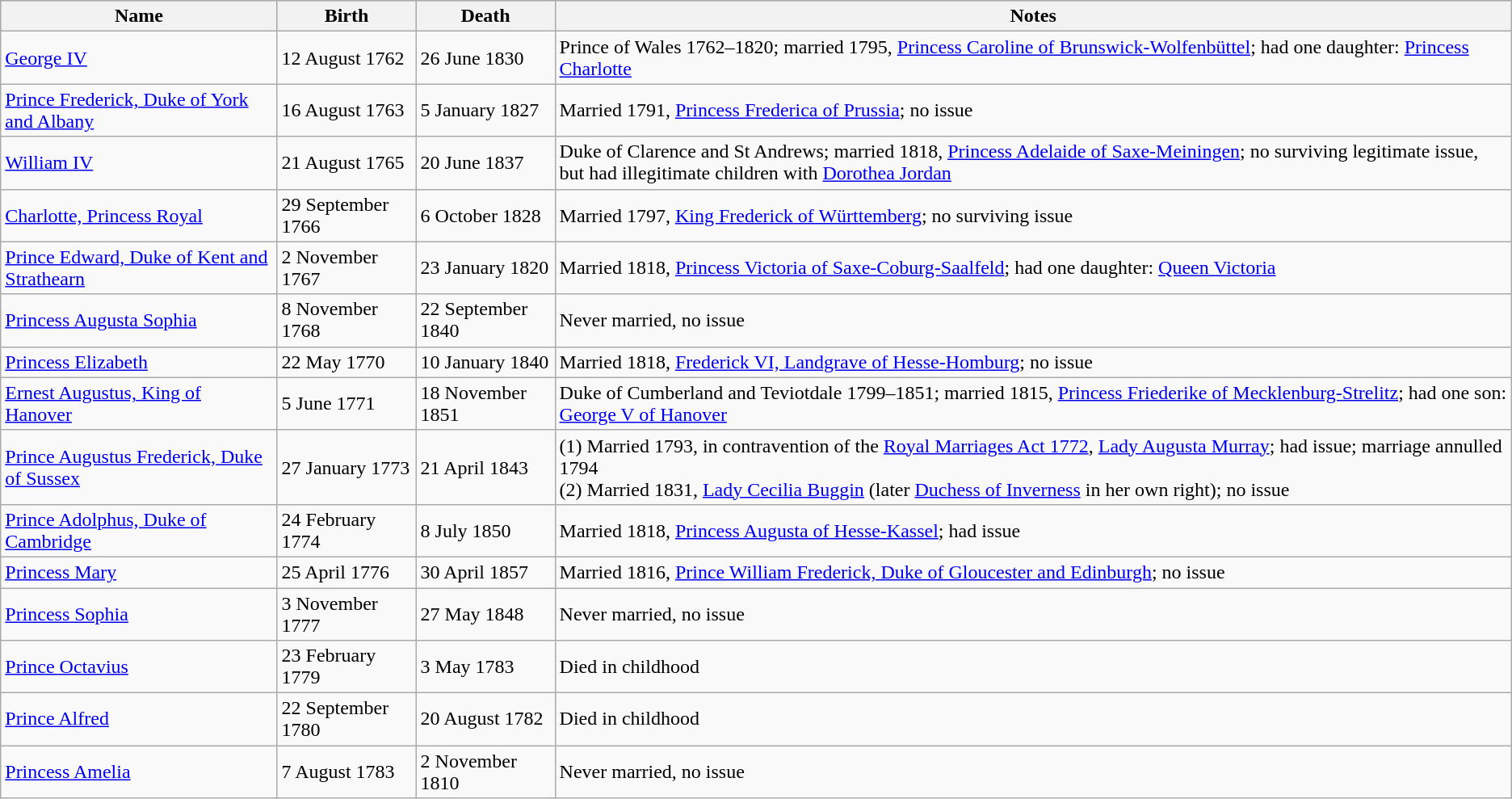<table class="wikitable sortable">
<tr style="background-color:#cccccc">
<th>Name</th>
<th>Birth</th>
<th>Death</th>
<th class="unsortable">Notes</th>
</tr>
<tr>
<td data-sort-value="George IV"><a href='#'>George IV</a></td>
<td>12 August 1762</td>
<td>26 June 1830</td>
<td>Prince of Wales 1762–1820; married 1795, <a href='#'>Princess Caroline of Brunswick-Wolfenbüttel</a>; had one daughter: <a href='#'>Princess Charlotte</a></td>
</tr>
<tr>
<td data-sort-value="Frederick"><a href='#'>Prince Frederick, Duke of York and Albany</a></td>
<td>16 August 1763</td>
<td>5 January 1827</td>
<td>Married 1791, <a href='#'>Princess Frederica of Prussia</a>; no issue</td>
</tr>
<tr>
<td data-sort-value="William IV"><a href='#'>William IV</a></td>
<td>21 August 1765</td>
<td>20 June 1837</td>
<td>Duke of Clarence and St Andrews; married 1818, <a href='#'>Princess Adelaide of Saxe-Meiningen</a>; no surviving legitimate issue, but had illegitimate children with <a href='#'>Dorothea Jordan</a></td>
</tr>
<tr>
<td><a href='#'>Charlotte, Princess Royal</a></td>
<td>29 September 1766</td>
<td>6 October 1828</td>
<td>Married 1797, <a href='#'>King Frederick of Württemberg</a>; no surviving issue</td>
</tr>
<tr>
<td data-sort-value="Edward"><a href='#'>Prince Edward, Duke of Kent and Strathearn</a></td>
<td>2 November 1767</td>
<td>23 January 1820</td>
<td>Married 1818, <a href='#'>Princess Victoria of Saxe-Coburg-Saalfeld</a>; had one daughter: <a href='#'>Queen Victoria</a></td>
</tr>
<tr>
<td data-sort-value="Augusta Sophia"><a href='#'>Princess Augusta Sophia</a></td>
<td>8 November 1768</td>
<td>22 September 1840</td>
<td>Never married, no issue</td>
</tr>
<tr>
<td data-sort-value="Elizabeth"><a href='#'>Princess Elizabeth</a></td>
<td>22 May 1770</td>
<td>10 January 1840</td>
<td>Married 1818, <a href='#'>Frederick VI, Landgrave of Hesse-Homburg</a>; no issue</td>
</tr>
<tr>
<td data-sort-value="Ernest Augustus"><a href='#'>Ernest Augustus, King of Hanover</a></td>
<td>5 June 1771</td>
<td>18 November 1851</td>
<td>Duke of Cumberland and Teviotdale 1799–1851; married 1815, <a href='#'>Princess Friederike of Mecklenburg-Strelitz</a>; had one son: <a href='#'>George V of Hanover</a></td>
</tr>
<tr>
<td data-sort-value="Augustus Frederick"><a href='#'>Prince Augustus Frederick, Duke of Sussex</a></td>
<td>27 January 1773</td>
<td>21 April 1843</td>
<td>(1) Married 1793, in contravention of the <a href='#'>Royal Marriages Act 1772</a>, <a href='#'>Lady Augusta Murray</a>; had issue; marriage annulled 1794<br>(2) Married 1831, <a href='#'>Lady Cecilia Buggin</a> (later <a href='#'>Duchess of Inverness</a> in her own right); no issue</td>
</tr>
<tr>
<td data-sort-value="Adolphus"><a href='#'>Prince Adolphus, Duke of Cambridge</a></td>
<td>24 February 1774</td>
<td>8 July 1850</td>
<td>Married 1818, <a href='#'>Princess Augusta of Hesse-Kassel</a>; had issue</td>
</tr>
<tr>
<td data-sort-value="Mary"><a href='#'>Princess Mary</a></td>
<td>25 April 1776</td>
<td>30 April 1857</td>
<td>Married 1816, <a href='#'>Prince William Frederick, Duke of Gloucester and Edinburgh</a>; no issue</td>
</tr>
<tr>
<td data-sort-value="Sophia"><a href='#'>Princess Sophia</a></td>
<td>3 November 1777</td>
<td>27 May 1848</td>
<td>Never married, no issue</td>
</tr>
<tr>
<td data-sort-value="Octavius"><a href='#'>Prince Octavius</a></td>
<td>23 February 1779</td>
<td>3 May 1783</td>
<td>Died in childhood</td>
</tr>
<tr>
<td data-sort-value="Alfred"><a href='#'>Prince Alfred</a></td>
<td>22 September 1780</td>
<td>20 August 1782</td>
<td>Died in childhood</td>
</tr>
<tr>
<td data-sort-value="Amelia"><a href='#'>Princess Amelia</a></td>
<td>7 August 1783</td>
<td>2 November 1810</td>
<td>Never married, no issue</td>
</tr>
</table>
